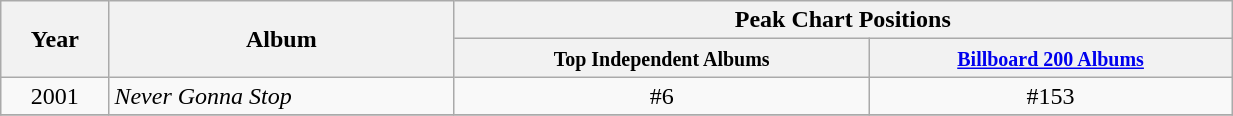<table class="wikitable" width="65%" style="text-align:center">
<tr>
<th rowspan="2"><strong>Year</strong></th>
<th rowspan="2"><strong>Album</strong></th>
<th colspan="2"><strong>Peak Chart Positions</strong></th>
</tr>
<tr>
<th><small>Top Independent Albums</small></th>
<th><small><a href='#'>Billboard 200 Albums</a></small></th>
</tr>
<tr>
<td align="center" valign="top">2001</td>
<td align="left" valign="top"><em>Never Gonna Stop</em></td>
<td align="center" valign="top">#6</td>
<td align="center" valign="top">#153</td>
</tr>
<tr>
</tr>
</table>
